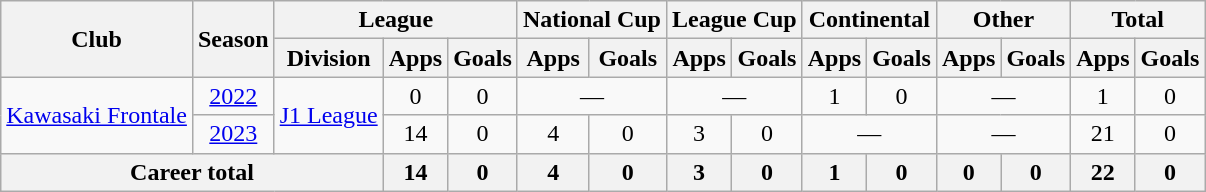<table class="wikitable" style="text-align: center">
<tr>
<th rowspan="2">Club</th>
<th rowspan="2">Season</th>
<th colspan="3">League</th>
<th colspan="2">National Cup</th>
<th colspan="2">League Cup</th>
<th colspan="2">Continental</th>
<th colspan="2">Other</th>
<th colspan="2">Total</th>
</tr>
<tr>
<th>Division</th>
<th>Apps</th>
<th>Goals</th>
<th>Apps</th>
<th>Goals</th>
<th>Apps</th>
<th>Goals</th>
<th>Apps</th>
<th>Goals</th>
<th>Apps</th>
<th>Goals</th>
<th>Apps</th>
<th>Goals</th>
</tr>
<tr>
<td rowspan="2"><a href='#'>Kawasaki Frontale</a></td>
<td><a href='#'>2022</a></td>
<td rowspan="2"><a href='#'>J1 League</a></td>
<td>0</td>
<td>0</td>
<td colspan="2">—</td>
<td colspan="2">—</td>
<td>1</td>
<td>0</td>
<td colspan="2">—</td>
<td>1</td>
<td>0</td>
</tr>
<tr>
<td><a href='#'>2023</a></td>
<td>14</td>
<td>0</td>
<td>4</td>
<td>0</td>
<td>3</td>
<td>0</td>
<td colspan="2">—</td>
<td colspan="2">—</td>
<td>21</td>
<td>0</td>
</tr>
<tr>
<th colspan=3>Career total</th>
<th>14</th>
<th>0</th>
<th>4</th>
<th>0</th>
<th>3</th>
<th>0</th>
<th>1</th>
<th>0</th>
<th>0</th>
<th>0</th>
<th>22</th>
<th>0</th>
</tr>
</table>
